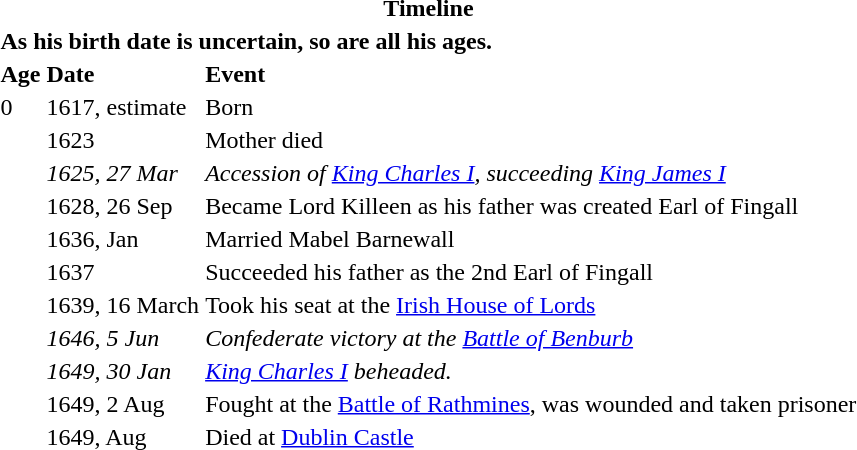<table>
<tr>
<th colspan=3>Timeline</th>
</tr>
<tr>
<td colspan=3><strong>As his birth date is uncertain, so are all his ages.</strong></td>
</tr>
<tr>
<th align="left">Age</th>
<th align="left">Date</th>
<th align="left">Event</th>
</tr>
<tr>
<td>0</td>
<td>1617, estimate</td>
<td>Born</td>
</tr>
<tr>
<td></td>
<td>1623</td>
<td>Mother died</td>
</tr>
<tr>
<td></td>
<td><em>1625, 27 Mar</em></td>
<td><em>Accession of <a href='#'>King Charles I</a>, succeeding <a href='#'>King James I</a></em></td>
</tr>
<tr>
<td></td>
<td>1628, 26 Sep</td>
<td>Became Lord Killeen as his father was created Earl of Fingall</td>
</tr>
<tr>
<td></td>
<td>1636, Jan</td>
<td>Married Mabel Barnewall</td>
</tr>
<tr>
<td></td>
<td>1637</td>
<td>Succeeded his father as the 2nd Earl of Fingall</td>
</tr>
<tr>
<td></td>
<td>1639, 16 March</td>
<td>Took his seat at the <a href='#'>Irish House of Lords</a></td>
</tr>
<tr>
<td></td>
<td><em>1646, 5 Jun</em></td>
<td><em>Confederate victory at the <a href='#'>Battle of Benburb</a></em></td>
</tr>
<tr>
<td></td>
<td><em>1649, 30 Jan</em></td>
<td><em><a href='#'>King Charles I</a> beheaded.</em></td>
</tr>
<tr>
<td></td>
<td>1649, 2 Aug</td>
<td>Fought at the <a href='#'>Battle of Rathmines</a>, was wounded and taken prisoner</td>
</tr>
<tr>
<td></td>
<td>1649, Aug</td>
<td>Died at <a href='#'>Dublin Castle</a></td>
</tr>
</table>
